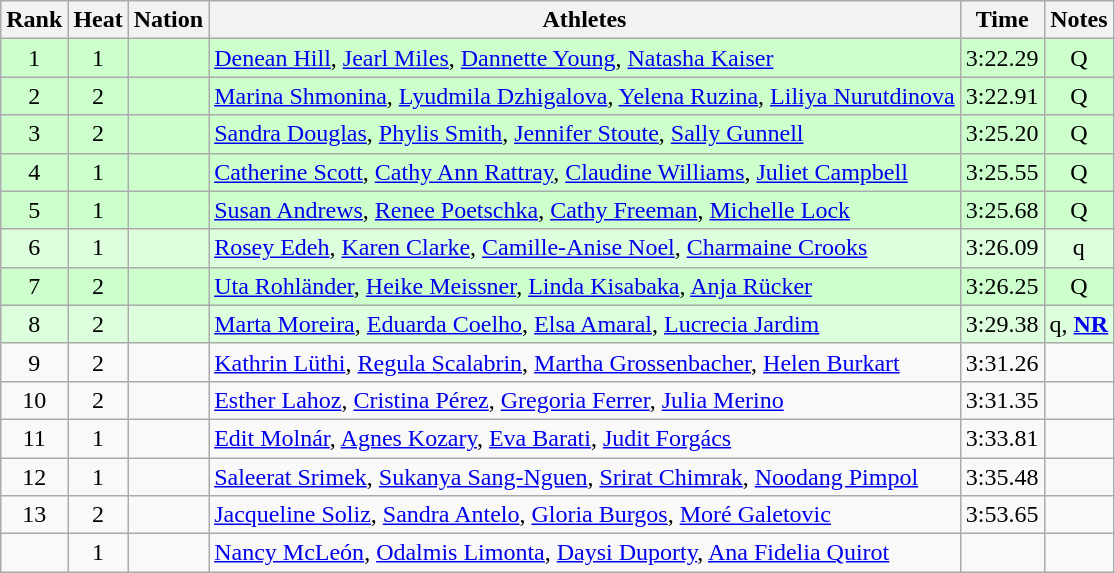<table class="wikitable sortable" style="text-align:center">
<tr>
<th>Rank</th>
<th>Heat</th>
<th>Nation</th>
<th>Athletes</th>
<th>Time</th>
<th>Notes</th>
</tr>
<tr bgcolor=ccffcc>
<td>1</td>
<td>1</td>
<td align=left></td>
<td align=left><a href='#'>Denean Hill</a>, <a href='#'>Jearl Miles</a>, <a href='#'>Dannette Young</a>, <a href='#'>Natasha Kaiser</a></td>
<td>3:22.29</td>
<td>Q</td>
</tr>
<tr bgcolor=ccffcc>
<td>2</td>
<td>2</td>
<td align=left></td>
<td align=left><a href='#'>Marina Shmonina</a>, <a href='#'>Lyudmila Dzhigalova</a>, <a href='#'>Yelena Ruzina</a>, <a href='#'>Liliya Nurutdinova</a></td>
<td>3:22.91</td>
<td>Q</td>
</tr>
<tr bgcolor=ccffcc>
<td>3</td>
<td>2</td>
<td align=left></td>
<td align=left><a href='#'>Sandra Douglas</a>, <a href='#'>Phylis Smith</a>, <a href='#'>Jennifer Stoute</a>, <a href='#'>Sally Gunnell</a></td>
<td>3:25.20</td>
<td>Q</td>
</tr>
<tr bgcolor=ccffcc>
<td>4</td>
<td>1</td>
<td align=left></td>
<td align=left><a href='#'>Catherine Scott</a>, <a href='#'>Cathy Ann Rattray</a>, <a href='#'>Claudine Williams</a>, <a href='#'>Juliet Campbell</a></td>
<td>3:25.55</td>
<td>Q</td>
</tr>
<tr bgcolor=ccffcc>
<td>5</td>
<td>1</td>
<td align=left></td>
<td align=left><a href='#'>Susan Andrews</a>, <a href='#'>Renee Poetschka</a>, <a href='#'>Cathy Freeman</a>, <a href='#'>Michelle Lock</a></td>
<td>3:25.68</td>
<td>Q</td>
</tr>
<tr bgcolor=ddffdd>
<td>6</td>
<td>1</td>
<td align=left></td>
<td align=left><a href='#'>Rosey Edeh</a>, <a href='#'>Karen Clarke</a>, <a href='#'>Camille-Anise Noel</a>, <a href='#'>Charmaine Crooks</a></td>
<td>3:26.09</td>
<td>q</td>
</tr>
<tr bgcolor=ccffcc>
<td>7</td>
<td>2</td>
<td align=left></td>
<td align=left><a href='#'>Uta Rohländer</a>, <a href='#'>Heike Meissner</a>, <a href='#'>Linda Kisabaka</a>, <a href='#'>Anja Rücker</a></td>
<td>3:26.25</td>
<td>Q</td>
</tr>
<tr bgcolor=ddffdd>
<td>8</td>
<td>2</td>
<td align=left></td>
<td align=left><a href='#'>Marta Moreira</a>, <a href='#'>Eduarda Coelho</a>, <a href='#'>Elsa Amaral</a>, <a href='#'>Lucrecia Jardim</a></td>
<td>3:29.38</td>
<td>q, <strong><a href='#'>NR</a></strong></td>
</tr>
<tr>
<td>9</td>
<td>2</td>
<td align=left></td>
<td align=left><a href='#'>Kathrin Lüthi</a>, <a href='#'>Regula Scalabrin</a>, <a href='#'>Martha Grossenbacher</a>, <a href='#'>Helen Burkart</a></td>
<td>3:31.26</td>
<td></td>
</tr>
<tr>
<td>10</td>
<td>2</td>
<td align=left></td>
<td align=left><a href='#'>Esther Lahoz</a>, <a href='#'>Cristina Pérez</a>, <a href='#'>Gregoria Ferrer</a>, <a href='#'>Julia Merino</a></td>
<td>3:31.35</td>
<td></td>
</tr>
<tr>
<td>11</td>
<td>1</td>
<td align=left></td>
<td align=left><a href='#'>Edit Molnár</a>, <a href='#'>Agnes Kozary</a>, <a href='#'>Eva Barati</a>, <a href='#'>Judit Forgács</a></td>
<td>3:33.81</td>
<td></td>
</tr>
<tr>
<td>12</td>
<td>1</td>
<td align=left></td>
<td align=left><a href='#'>Saleerat Srimek</a>, <a href='#'>Sukanya Sang-Nguen</a>, <a href='#'>Srirat Chimrak</a>, <a href='#'>Noodang Pimpol</a></td>
<td>3:35.48</td>
<td></td>
</tr>
<tr>
<td>13</td>
<td>2</td>
<td align=left></td>
<td align=left><a href='#'>Jacqueline Soliz</a>, <a href='#'>Sandra Antelo</a>, <a href='#'>Gloria Burgos</a>, <a href='#'>Moré Galetovic</a></td>
<td>3:53.65</td>
<td></td>
</tr>
<tr>
<td></td>
<td>1</td>
<td align=left></td>
<td align=left><a href='#'>Nancy McLeón</a>, <a href='#'>Odalmis Limonta</a>, <a href='#'>Daysi Duporty</a>, <a href='#'>Ana Fidelia Quirot</a></td>
<td></td>
<td></td>
</tr>
</table>
